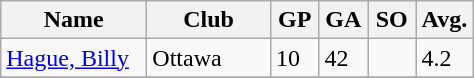<table class="wikitable">
<tr>
<th width=90>Name</th>
<th width=75>Club</th>
<th width=25>GP</th>
<th width=25>GA</th>
<th width=25>SO</th>
<th width=25>Avg.</th>
</tr>
<tr>
<td><a href='#'>Hague, Billy</a></td>
<td>Ottawa</td>
<td>10</td>
<td>42</td>
<td></td>
<td>4.2</td>
</tr>
<tr>
</tr>
</table>
